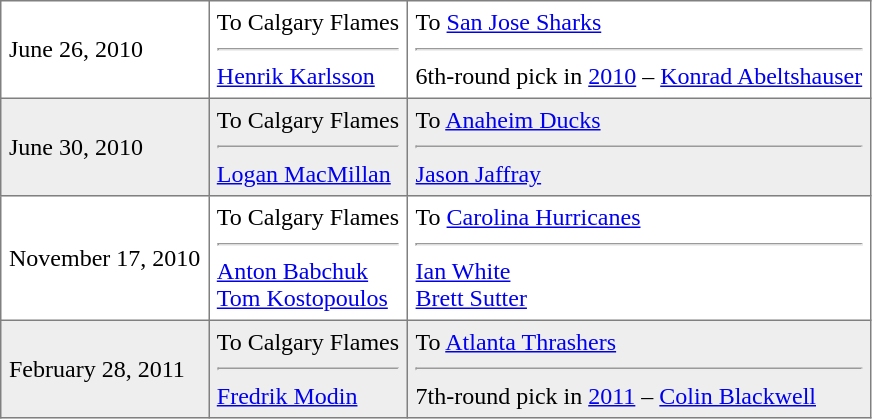<table border="1" style="border-collapse:collapse;"  cellpadding="5">
<tr>
<td>June 26, 2010</td>
<td valign="top">To Calgary Flames <hr><a href='#'>Henrik Karlsson</a></td>
<td valign="top">To <a href='#'>San Jose Sharks</a> <hr>6th-round pick in <a href='#'>2010</a> – <a href='#'>Konrad Abeltshauser</a></td>
</tr>
<tr style="background:#eee;">
<td>June 30, 2010</td>
<td valign="top">To Calgary Flames <hr><a href='#'>Logan MacMillan</a></td>
<td valign="top">To <a href='#'>Anaheim Ducks</a> <hr><a href='#'>Jason Jaffray</a></td>
</tr>
<tr>
<td>November 17, 2010</td>
<td valign="top">To Calgary Flames <hr><a href='#'>Anton Babchuk</a><br><a href='#'>Tom Kostopoulos</a></td>
<td valign="top">To <a href='#'>Carolina Hurricanes</a> <hr><a href='#'>Ian White</a><br><a href='#'>Brett Sutter</a></td>
</tr>
<tr style="background:#eee;">
<td>February 28, 2011</td>
<td valign="top">To Calgary Flames <hr><a href='#'>Fredrik Modin</a></td>
<td valign="top">To <a href='#'>Atlanta Thrashers</a> <hr>7th-round pick in <a href='#'>2011</a> – <a href='#'>Colin Blackwell</a></td>
</tr>
</table>
